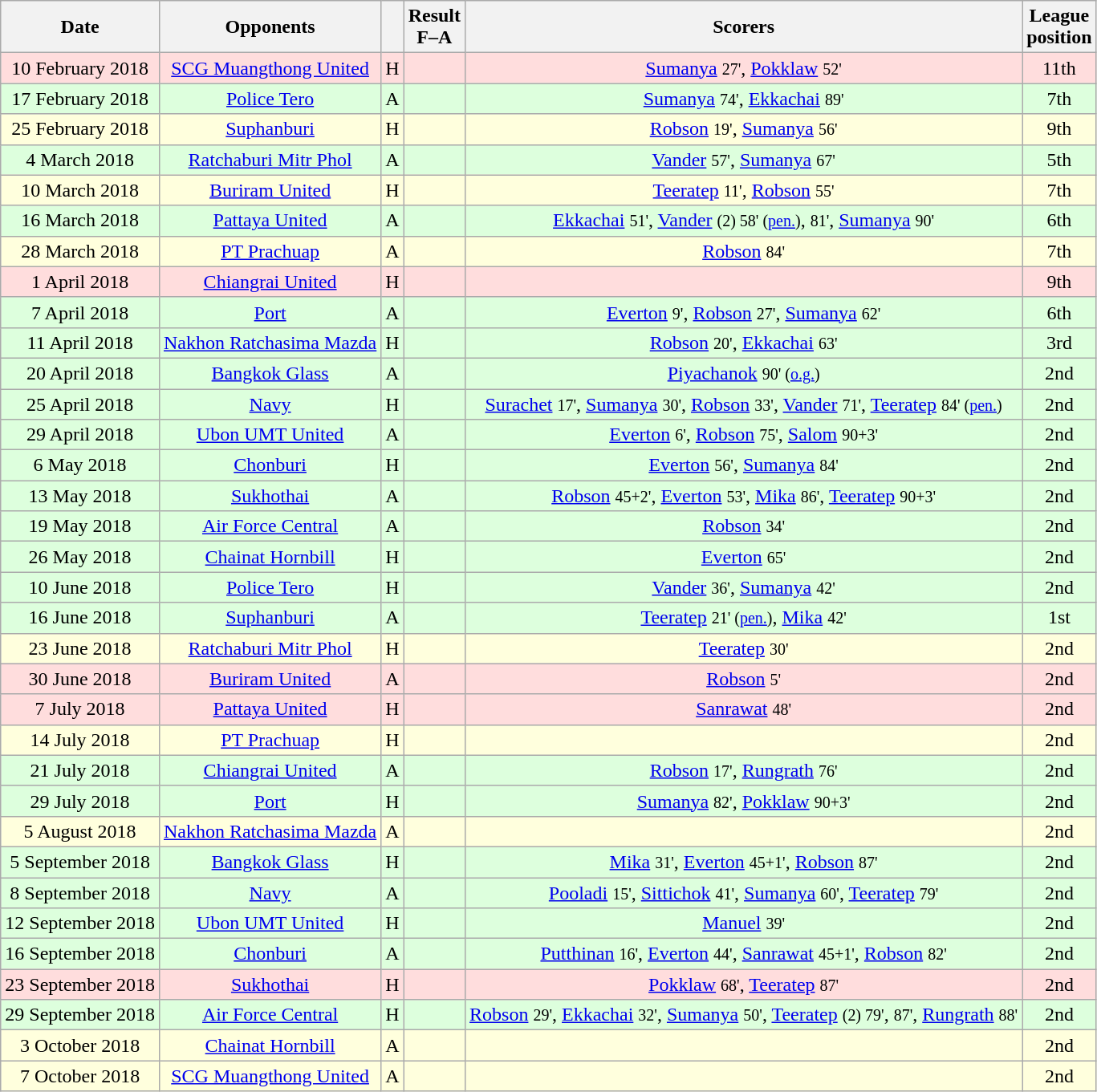<table class="wikitable" style="text-align:center">
<tr>
<th>Date</th>
<th>Opponents</th>
<th></th>
<th>Result<br>F–A</th>
<th>Scorers</th>
<th>League<br>position</th>
</tr>
<tr bgcolor="#ffdddd">
<td>10 February 2018</td>
<td><a href='#'>SCG Muangthong United</a></td>
<td>H</td>
<td></td>
<td><a href='#'>Sumanya</a> <small>27'</small>, <a href='#'>Pokklaw</a> <small>52'</small></td>
<td>11th</td>
</tr>
<tr bgcolor="#ddffdd">
<td>17 February 2018</td>
<td><a href='#'>Police Tero</a></td>
<td>A</td>
<td></td>
<td><a href='#'>Sumanya</a> <small>74'</small>, <a href='#'>Ekkachai</a> <small>89'</small></td>
<td>7th</td>
</tr>
<tr bgcolor="#ffffdd">
<td>25 February 2018</td>
<td><a href='#'>Suphanburi</a></td>
<td>H</td>
<td></td>
<td><a href='#'>Robson</a> <small>19'</small>, <a href='#'>Sumanya</a> <small>56'</small></td>
<td>9th</td>
</tr>
<tr bgcolor="#ddffdd">
<td>4 March 2018</td>
<td><a href='#'>Ratchaburi Mitr Phol</a></td>
<td>A</td>
<td></td>
<td><a href='#'>Vander</a> <small>57'</small>, <a href='#'>Sumanya</a> <small>67'</small></td>
<td>5th</td>
</tr>
<tr bgcolor="#ffffdd">
<td>10 March 2018</td>
<td><a href='#'>Buriram United</a></td>
<td>H</td>
<td></td>
<td><a href='#'>Teeratep</a> <small>11'</small>, <a href='#'>Robson</a> <small>55'</small></td>
<td>7th</td>
</tr>
<tr bgcolor="#ddffdd">
<td>16 March 2018</td>
<td><a href='#'>Pattaya United</a></td>
<td>A</td>
<td></td>
<td><a href='#'>Ekkachai</a> <small>51'</small>, <a href='#'>Vander</a> <small>(2) 58' (<a href='#'>pen.</a>)</small>, <small>81'</small>, <a href='#'>Sumanya</a> <small>90'</small></td>
<td>6th</td>
</tr>
<tr bgcolor="#ffffdd">
<td>28 March 2018</td>
<td><a href='#'>PT Prachuap</a></td>
<td>A</td>
<td></td>
<td><a href='#'>Robson</a> <small>84'</small></td>
<td>7th</td>
</tr>
<tr bgcolor="#ffdddd">
<td>1 April 2018</td>
<td><a href='#'>Chiangrai United</a></td>
<td>H</td>
<td> </td>
<td></td>
<td>9th</td>
</tr>
<tr bgcolor="#ddffdd">
<td>7 April 2018</td>
<td><a href='#'>Port</a></td>
<td>A</td>
<td></td>
<td><a href='#'>Everton</a> <small>9'</small>, <a href='#'>Robson</a> <small>27'</small>, <a href='#'>Sumanya</a> <small>62'</small></td>
<td>6th</td>
</tr>
<tr bgcolor="#ddffdd">
<td>11 April 2018</td>
<td><a href='#'>Nakhon Ratchasima Mazda</a></td>
<td>H</td>
<td></td>
<td><a href='#'>Robson</a> <small>20'</small>, <a href='#'>Ekkachai</a> <small>63'</small></td>
<td>3rd</td>
</tr>
<tr bgcolor="#ddffdd">
<td>20 April 2018</td>
<td><a href='#'>Bangkok Glass</a></td>
<td>A</td>
<td></td>
<td><a href='#'>Piyachanok</a> <small>90' (<a href='#'>o.g.</a>)</small></td>
<td>2nd</td>
</tr>
<tr bgcolor="#ddffdd">
<td>25 April 2018</td>
<td><a href='#'>Navy</a></td>
<td>H</td>
<td></td>
<td><a href='#'>Surachet</a> <small>17'</small>, <a href='#'>Sumanya</a> <small>30'</small>, <a href='#'>Robson</a> <small>33'</small>, <a href='#'>Vander</a> <small>71'</small>, <a href='#'>Teeratep</a> <small>84' (<a href='#'>pen.</a>)</small></td>
<td>2nd</td>
</tr>
<tr bgcolor="#ddffdd">
<td>29 April 2018</td>
<td><a href='#'>Ubon UMT United</a></td>
<td>A</td>
<td></td>
<td><a href='#'>Everton</a> <small>6'</small>, <a href='#'>Robson</a> <small>75'</small>, <a href='#'>Salom</a> <small>90+3'</small></td>
<td>2nd</td>
</tr>
<tr bgcolor="#ddffdd">
<td>6 May 2018</td>
<td><a href='#'>Chonburi</a></td>
<td>H</td>
<td> </td>
<td><a href='#'>Everton</a> <small>56'</small>, <a href='#'>Sumanya</a> <small>84'</small></td>
<td>2nd</td>
</tr>
<tr bgcolor="#ddffdd">
<td>13 May 2018</td>
<td><a href='#'>Sukhothai</a></td>
<td>A</td>
<td></td>
<td><a href='#'>Robson</a> <small>45+2'</small>, <a href='#'>Everton</a> <small>53'</small>, <a href='#'>Mika</a> <small>86'</small>, <a href='#'>Teeratep</a> <small>90+3'</small></td>
<td>2nd</td>
</tr>
<tr bgcolor="#ddffdd">
<td>19 May 2018</td>
<td><a href='#'>Air Force Central</a></td>
<td>A</td>
<td></td>
<td><a href='#'>Robson</a> <small>34'</small></td>
<td>2nd</td>
</tr>
<tr bgcolor="#ddffdd">
<td>26 May 2018</td>
<td><a href='#'>Chainat Hornbill</a></td>
<td>H</td>
<td></td>
<td><a href='#'>Everton</a> <small>65'</small></td>
<td>2nd</td>
</tr>
<tr bgcolor="#ddffdd">
<td>10 June 2018</td>
<td><a href='#'>Police Tero</a></td>
<td>H</td>
<td></td>
<td><a href='#'>Vander</a> <small>36'</small>, <a href='#'>Sumanya</a> <small>42'</small></td>
<td>2nd</td>
</tr>
<tr bgcolor="#ddffdd">
<td>16 June 2018</td>
<td><a href='#'>Suphanburi</a></td>
<td>A</td>
<td></td>
<td><a href='#'>Teeratep</a> <small>21' (<a href='#'>pen.</a>)</small>, <a href='#'>Mika</a> <small>42'</small></td>
<td>1st</td>
</tr>
<tr bgcolor="#ffffdd">
<td>23 June 2018</td>
<td><a href='#'>Ratchaburi Mitr Phol</a></td>
<td>H</td>
<td></td>
<td><a href='#'>Teeratep</a> <small>30'</small></td>
<td>2nd</td>
</tr>
<tr bgcolor="#ffdddd">
<td>30 June 2018</td>
<td><a href='#'>Buriram United</a></td>
<td>A</td>
<td></td>
<td><a href='#'>Robson</a> <small>5'</small></td>
<td>2nd</td>
</tr>
<tr bgcolor="#ffdddd">
<td>7 July 2018</td>
<td><a href='#'>Pattaya United</a></td>
<td>H</td>
<td></td>
<td><a href='#'>Sanrawat</a> <small>48'</small></td>
<td>2nd</td>
</tr>
<tr bgcolor="#ffffdd">
<td>14 July 2018</td>
<td><a href='#'>PT Prachuap</a></td>
<td>H</td>
<td></td>
<td></td>
<td>2nd</td>
</tr>
<tr bgcolor="#ddffdd">
<td>21 July 2018</td>
<td><a href='#'>Chiangrai United</a></td>
<td>A</td>
<td> </td>
<td><a href='#'>Robson</a> <small>17'</small>, <a href='#'>Rungrath</a> <small>76'</small></td>
<td>2nd</td>
</tr>
<tr bgcolor="#ddffdd">
<td>29 July 2018</td>
<td><a href='#'>Port</a></td>
<td>H</td>
<td></td>
<td><a href='#'>Sumanya</a> <small>82'</small>, <a href='#'>Pokklaw</a> <small>90+3'</small></td>
<td>2nd</td>
</tr>
<tr bgcolor="#ffffdd">
<td>5 August 2018</td>
<td><a href='#'>Nakhon Ratchasima Mazda</a></td>
<td>A</td>
<td></td>
<td></td>
<td>2nd</td>
</tr>
<tr bgcolor="#ddffdd">
<td>5 September 2018</td>
<td><a href='#'>Bangkok Glass</a></td>
<td>H</td>
<td></td>
<td><a href='#'>Mika</a> <small>31'</small>, <a href='#'>Everton</a> <small>45+1'</small>, <a href='#'>Robson</a> <small>87'</small></td>
<td>2nd</td>
</tr>
<tr bgcolor="#ddffdd">
<td>8 September 2018</td>
<td><a href='#'>Navy</a></td>
<td>A</td>
<td></td>
<td><a href='#'>Pooladi</a> <small>15'</small>, <a href='#'>Sittichok</a> <small>41'</small>, <a href='#'>Sumanya</a> <small>60'</small>, <a href='#'>Teeratep</a> <small>79'</small></td>
<td>2nd</td>
</tr>
<tr bgcolor="#ddffdd">
<td>12 September 2018</td>
<td><a href='#'>Ubon UMT United</a></td>
<td>H</td>
<td></td>
<td><a href='#'>Manuel</a> <small>39'</small></td>
<td>2nd</td>
</tr>
<tr bgcolor="#ddffdd">
<td>16 September 2018</td>
<td><a href='#'>Chonburi</a></td>
<td>A</td>
<td> </td>
<td><a href='#'>Putthinan</a> <small>16'</small>, <a href='#'>Everton</a> <small>44'</small>, <a href='#'>Sanrawat</a> <small>45+1'</small>, <a href='#'>Robson</a> <small>82'</small></td>
<td>2nd</td>
</tr>
<tr bgcolor="#ffdddd">
<td>23 September 2018</td>
<td><a href='#'>Sukhothai</a></td>
<td>H</td>
<td></td>
<td><a href='#'>Pokklaw</a> <small>68'</small>, <a href='#'>Teeratep</a> <small>87'</small></td>
<td>2nd</td>
</tr>
<tr bgcolor="#ddffdd">
<td>29 September 2018</td>
<td><a href='#'>Air Force Central</a></td>
<td>H</td>
<td></td>
<td><a href='#'>Robson</a> <small>29'</small>, <a href='#'>Ekkachai</a> <small>32'</small>, <a href='#'>Sumanya</a> <small>50'</small>, <a href='#'>Teeratep</a> <small>(2) 79'</small>, <small>87'</small>, <a href='#'>Rungrath</a> <small>88'</small></td>
<td>2nd</td>
</tr>
<tr bgcolor="#ffffdd">
<td>3 October 2018</td>
<td><a href='#'>Chainat Hornbill</a></td>
<td>A</td>
<td></td>
<td></td>
<td>2nd</td>
</tr>
<tr bgcolor="#ffffdd">
<td>7 October 2018</td>
<td><a href='#'>SCG Muangthong United</a></td>
<td>A</td>
<td></td>
<td></td>
<td>2nd</td>
</tr>
</table>
